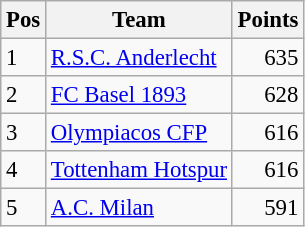<table class="wikitable" style="font-size: 95%;">
<tr>
<th>Pos</th>
<th>Team</th>
<th>Points</th>
</tr>
<tr>
<td>1</td>
<td> <a href='#'>R.S.C. Anderlecht</a></td>
<td align="right">635</td>
</tr>
<tr>
<td>2</td>
<td> <a href='#'>FC Basel 1893</a></td>
<td align="right">628</td>
</tr>
<tr>
<td>3</td>
<td> <a href='#'>Olympiacos CFP</a></td>
<td align="right">616</td>
</tr>
<tr>
<td>4</td>
<td> <a href='#'>Tottenham Hotspur</a></td>
<td align="right">616</td>
</tr>
<tr>
<td>5</td>
<td> <a href='#'>A.C. Milan</a></td>
<td align="right">591</td>
</tr>
</table>
